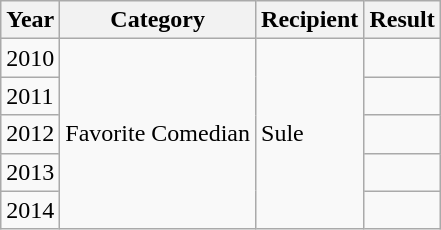<table class="wikitable">
<tr>
<th>Year</th>
<th>Category</th>
<th>Recipient</th>
<th>Result</th>
</tr>
<tr>
<td>2010</td>
<td rowspan="5">Favorite Comedian</td>
<td rowspan="5">Sule</td>
<td></td>
</tr>
<tr>
<td>2011</td>
<td></td>
</tr>
<tr>
<td>2012</td>
<td></td>
</tr>
<tr>
<td>2013</td>
<td></td>
</tr>
<tr>
<td>2014</td>
<td></td>
</tr>
</table>
